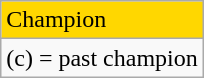<table class="wikitable">
<tr style="background:gold">
<td>Champion</td>
</tr>
<tr>
<td>(c) = past champion</td>
</tr>
</table>
